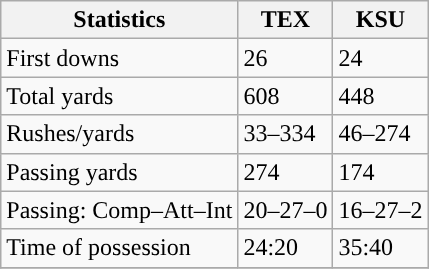<table class="wikitable" style="float: left;">
<tr>
<th>Statistics</th>
<th>TEX</th>
<th>KSU</th>
</tr>
<tr>
<td>First downs</td>
<td>26</td>
<td>24</td>
</tr>
<tr>
<td>Total yards</td>
<td>608</td>
<td>448</td>
</tr>
<tr>
<td>Rushes/yards</td>
<td>33–334</td>
<td>46–274</td>
</tr>
<tr>
<td>Passing yards</td>
<td>274</td>
<td>174</td>
</tr>
<tr>
<td>Passing: Comp–Att–Int</td>
<td>20–27–0</td>
<td>16–27–2</td>
</tr>
<tr>
<td>Time of possession</td>
<td>24:20</td>
<td>35:40</td>
</tr>
<tr>
</tr>
</table>
